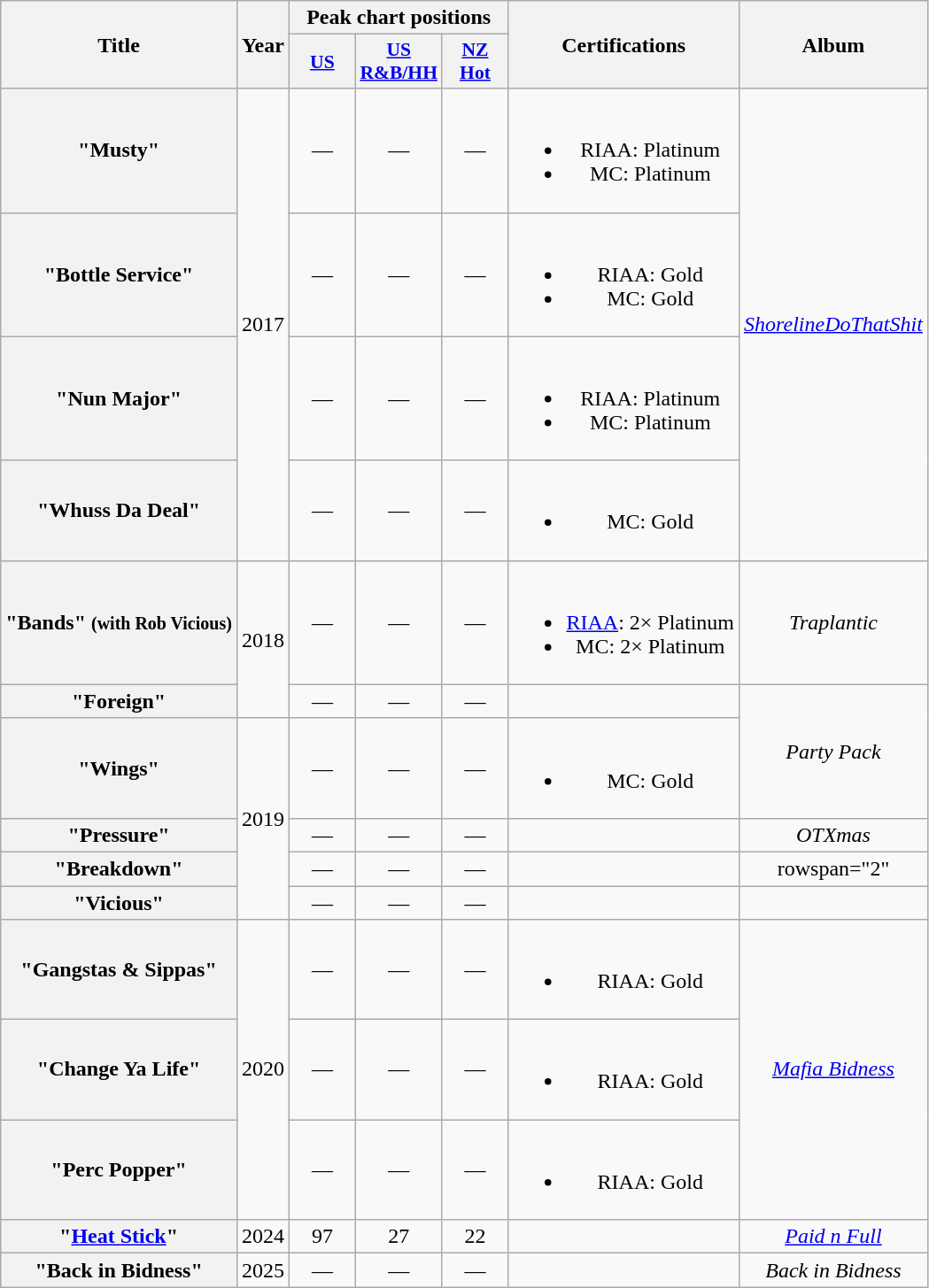<table class="wikitable plainrowheaders" style="text-align:center;">
<tr>
<th scope="col" rowspan="2">Title</th>
<th scope="col" rowspan="2">Year</th>
<th scope="col" colspan="3">Peak chart positions</th>
<th scope="col" rowspan="2">Certifications</th>
<th scope="col" rowspan="2">Album</th>
</tr>
<tr>
<th scope="col" style="width:3em;font-size:90%;"><a href='#'>US</a><br></th>
<th scope="col" style="width:3em;font-size:90%;"><a href='#'>US<br>R&B/HH</a><br></th>
<th scope="col" style="width:3em;font-size:90%;"><a href='#'>NZ<br>Hot</a><br></th>
</tr>
<tr>
<th scope="row">"Musty"</th>
<td rowspan="4">2017</td>
<td>—</td>
<td>—</td>
<td>—</td>
<td><br><ul><li>RIAA: Platinum</li><li>MC: Platinum</li></ul></td>
<td rowspan="4"><em><a href='#'>ShorelineDoThatShit</a></em></td>
</tr>
<tr>
<th scope="row">"Bottle Service"</th>
<td>—</td>
<td>—</td>
<td>—</td>
<td><br><ul><li>RIAA: Gold</li><li>MC: Gold</li></ul></td>
</tr>
<tr>
<th scope="row">"Nun Major"</th>
<td>—</td>
<td>—</td>
<td>—</td>
<td><br><ul><li>RIAA: Platinum</li><li>MC: Platinum</li></ul></td>
</tr>
<tr>
<th scope="row">"Whuss Da Deal"</th>
<td>—</td>
<td>—</td>
<td>—</td>
<td><br><ul><li>MC: Gold</li></ul></td>
</tr>
<tr>
<th scope="row">"Bands" <small>(with Rob Vicious)</small></th>
<td rowspan="2">2018</td>
<td>—</td>
<td>—</td>
<td>—</td>
<td><br><ul><li><a href='#'>RIAA</a>: 2× Platinum</li><li>MC: 2× Platinum</li></ul></td>
<td><em>Traplantic</em></td>
</tr>
<tr>
<th scope="row">"Foreign"</th>
<td>—</td>
<td>—</td>
<td>—</td>
<td></td>
<td rowspan="2"><em>Party Pack</em></td>
</tr>
<tr>
<th scope="row">"Wings"</th>
<td rowspan="4">2019</td>
<td>—</td>
<td>—</td>
<td>—</td>
<td><br><ul><li>MC: Gold</li></ul></td>
</tr>
<tr>
<th scope="row" !>"Pressure"</th>
<td>—</td>
<td>—</td>
<td>—</td>
<td></td>
<td><em>OTXmas</em></td>
</tr>
<tr>
<th scope="row">"Breakdown"</th>
<td>—</td>
<td>—</td>
<td>—</td>
<td></td>
<td>rowspan="2" </td>
</tr>
<tr>
<th scope="row">"Vicious"</th>
<td>—</td>
<td>—</td>
<td>—</td>
<td></td>
</tr>
<tr>
<th scope="row">"Gangstas & Sippas" </th>
<td rowspan="3">2020</td>
<td>—</td>
<td>—</td>
<td>—</td>
<td><br><ul><li>RIAA: Gold</li></ul></td>
<td rowspan="3"><em><a href='#'>Mafia Bidness</a></em></td>
</tr>
<tr>
<th scope="row">"Change Ya Life"</th>
<td>—</td>
<td>—</td>
<td>—</td>
<td><br><ul><li>RIAA: Gold</li></ul></td>
</tr>
<tr>
<th scope="row">"Perc Popper"</th>
<td>—</td>
<td>—</td>
<td>—</td>
<td><br><ul><li>RIAA: Gold</li></ul></td>
</tr>
<tr>
<th scope="row">"<a href='#'>Heat Stick</a>"</th>
<td>2024</td>
<td>97</td>
<td>27</td>
<td>22</td>
<td></td>
<td><em><a href='#'>Paid n Full</a></em></td>
</tr>
<tr>
<th scope="row">"Back in Bidness"</th>
<td>2025</td>
<td>—</td>
<td>—</td>
<td>—</td>
<td></td>
<td><em>Back in Bidness</em></td>
</tr>
</table>
